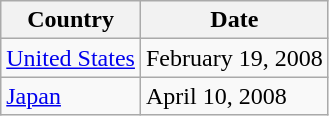<table class="wikitable">
<tr>
<th>Country</th>
<th>Date</th>
</tr>
<tr>
<td><a href='#'>United States</a></td>
<td>February 19, 2008</td>
</tr>
<tr>
<td><a href='#'>Japan</a></td>
<td>April 10, 2008</td>
</tr>
</table>
